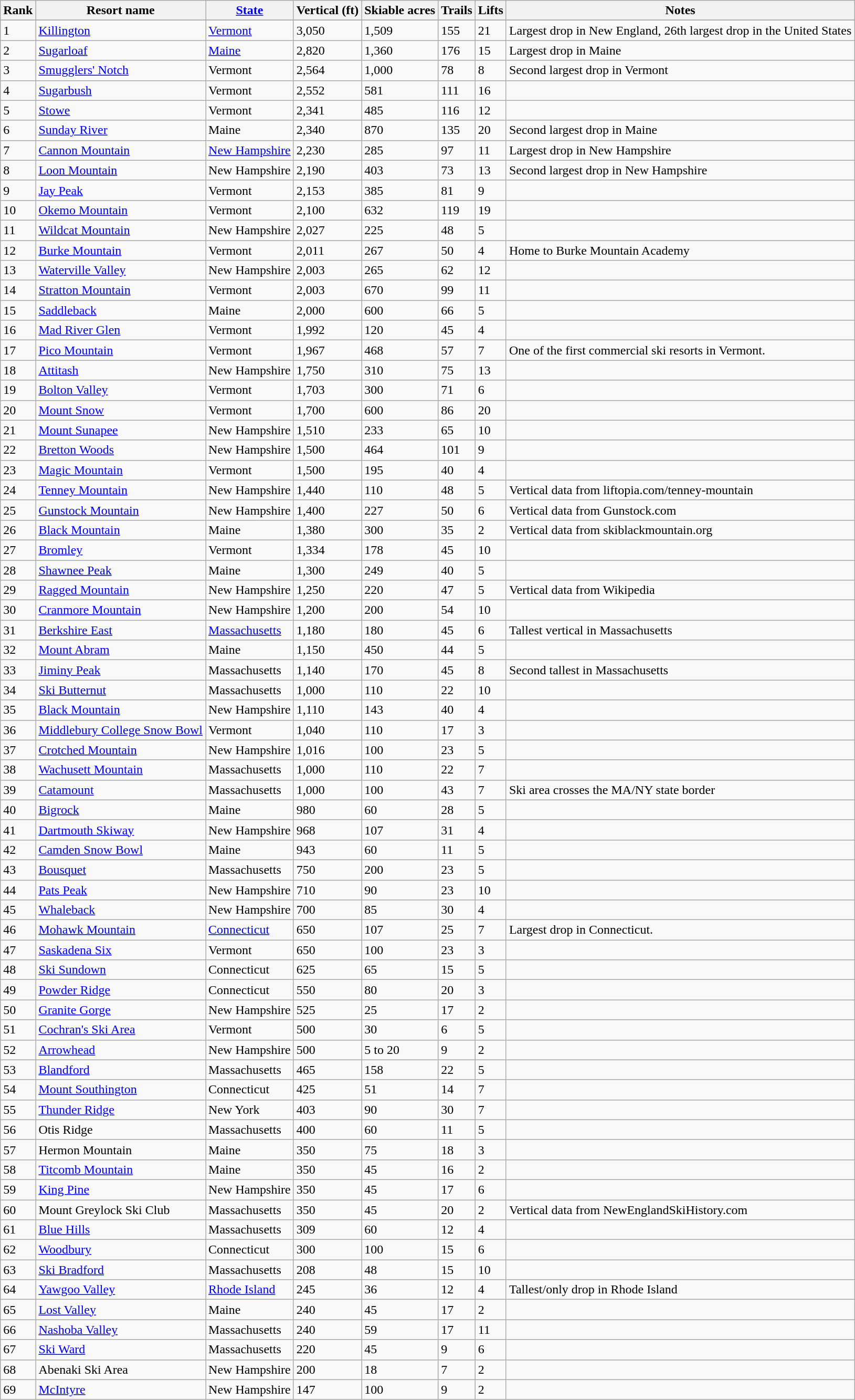<table class="wikitable sortable">
<tr>
<th>Rank</th>
<th>Resort name</th>
<th><a href='#'>State</a></th>
<th>Vertical (ft)</th>
<th>Skiable acres</th>
<th>Trails</th>
<th>Lifts</th>
<th>Notes</th>
</tr>
<tr>
</tr>
<tr>
<td>1</td>
<td><a href='#'>Killington</a></td>
<td><a href='#'>Vermont</a></td>
<td>3,050</td>
<td>1,509</td>
<td>155</td>
<td>21</td>
<td>Largest drop in New England, 26th largest drop in the United States</td>
</tr>
<tr>
<td>2</td>
<td><a href='#'>Sugarloaf</a></td>
<td><a href='#'>Maine</a></td>
<td>2,820</td>
<td>1,360</td>
<td>176</td>
<td>15</td>
<td>Largest drop in Maine</td>
</tr>
<tr>
<td>3</td>
<td><a href='#'>Smugglers' Notch</a></td>
<td>Vermont</td>
<td>2,564</td>
<td>1,000</td>
<td>78</td>
<td>8</td>
<td>Second largest drop in Vermont</td>
</tr>
<tr>
<td>4</td>
<td><a href='#'>Sugarbush</a></td>
<td>Vermont</td>
<td>2,552</td>
<td>581</td>
<td>111</td>
<td>16</td>
<td></td>
</tr>
<tr>
<td>5</td>
<td><a href='#'>Stowe</a></td>
<td>Vermont</td>
<td>2,341</td>
<td>485</td>
<td>116</td>
<td>12</td>
<td></td>
</tr>
<tr>
<td>6</td>
<td><a href='#'>Sunday River</a></td>
<td>Maine</td>
<td>2,340</td>
<td>870</td>
<td>135</td>
<td>20</td>
<td>Second largest drop in Maine</td>
</tr>
<tr>
<td>7</td>
<td><a href='#'>Cannon Mountain</a></td>
<td><a href='#'>New Hampshire</a></td>
<td>2,230</td>
<td>285</td>
<td>97</td>
<td>11</td>
<td>Largest drop in New Hampshire</td>
</tr>
<tr>
<td>8</td>
<td><a href='#'>Loon Mountain</a></td>
<td>New Hampshire</td>
<td>2,190</td>
<td>403</td>
<td>73</td>
<td>13</td>
<td>Second largest drop in New Hampshire</td>
</tr>
<tr>
<td>9</td>
<td><a href='#'>Jay Peak</a></td>
<td>Vermont</td>
<td>2,153</td>
<td>385</td>
<td>81</td>
<td>9</td>
<td></td>
</tr>
<tr>
<td>10</td>
<td><a href='#'>Okemo Mountain</a></td>
<td>Vermont</td>
<td>2,100</td>
<td>632</td>
<td>119</td>
<td>19</td>
<td></td>
</tr>
<tr>
<td>11</td>
<td><a href='#'>Wildcat Mountain</a></td>
<td>New Hampshire</td>
<td>2,027</td>
<td>225</td>
<td>48</td>
<td>5</td>
<td></td>
</tr>
<tr>
<td>12</td>
<td><a href='#'>Burke Mountain</a></td>
<td>Vermont</td>
<td>2,011</td>
<td>267</td>
<td>50</td>
<td>4</td>
<td>Home to Burke Mountain Academy</td>
</tr>
<tr>
<td>13</td>
<td><a href='#'>Waterville Valley</a></td>
<td>New Hampshire</td>
<td>2,003</td>
<td>265</td>
<td>62</td>
<td>12</td>
<td></td>
</tr>
<tr>
<td>14</td>
<td><a href='#'>Stratton Mountain</a></td>
<td>Vermont</td>
<td>2,003</td>
<td>670</td>
<td>99</td>
<td>11</td>
<td></td>
</tr>
<tr>
<td>15</td>
<td><a href='#'>Saddleback</a></td>
<td>Maine</td>
<td>2,000</td>
<td>600</td>
<td>66</td>
<td>5</td>
<td></td>
</tr>
<tr>
<td>16</td>
<td><a href='#'>Mad River Glen</a></td>
<td>Vermont</td>
<td>1,992</td>
<td>120</td>
<td>45</td>
<td>4</td>
<td></td>
</tr>
<tr>
<td>17</td>
<td><a href='#'>Pico Mountain</a></td>
<td>Vermont</td>
<td>1,967</td>
<td>468</td>
<td>57</td>
<td>7</td>
<td>One of the first commercial ski resorts in Vermont.</td>
</tr>
<tr>
<td>18</td>
<td><a href='#'>Attitash</a></td>
<td>New Hampshire</td>
<td>1,750</td>
<td>310</td>
<td>75</td>
<td>13</td>
<td></td>
</tr>
<tr>
<td>19</td>
<td><a href='#'>Bolton Valley</a></td>
<td>Vermont</td>
<td>1,703</td>
<td>300</td>
<td>71</td>
<td>6</td>
<td></td>
</tr>
<tr>
<td>20</td>
<td><a href='#'>Mount Snow</a></td>
<td>Vermont</td>
<td>1,700</td>
<td>600</td>
<td>86</td>
<td>20</td>
<td></td>
</tr>
<tr>
<td>21</td>
<td><a href='#'>Mount Sunapee</a></td>
<td>New Hampshire</td>
<td>1,510</td>
<td>233</td>
<td>65</td>
<td>10</td>
<td></td>
</tr>
<tr>
<td>22</td>
<td><a href='#'>Bretton Woods</a></td>
<td>New Hampshire</td>
<td>1,500</td>
<td>464</td>
<td>101</td>
<td>9</td>
<td></td>
</tr>
<tr>
<td>23</td>
<td><a href='#'>Magic Mountain</a></td>
<td>Vermont</td>
<td>1,500</td>
<td>195</td>
<td>40</td>
<td>4</td>
<td></td>
</tr>
<tr>
<td>24</td>
<td><a href='#'>Tenney Mountain</a></td>
<td>New Hampshire</td>
<td>1,440</td>
<td>110</td>
<td>48</td>
<td>5</td>
<td>Vertical data from liftopia.com/tenney-mountain</td>
</tr>
<tr>
<td>25</td>
<td><a href='#'>Gunstock Mountain</a></td>
<td>New Hampshire</td>
<td>1,400</td>
<td>227</td>
<td>50</td>
<td>6</td>
<td>Vertical data from Gunstock.com</td>
</tr>
<tr>
<td>26</td>
<td><a href='#'>Black Mountain</a></td>
<td>Maine</td>
<td>1,380</td>
<td>300</td>
<td>35</td>
<td>2</td>
<td>Vertical data from skiblackmountain.org</td>
</tr>
<tr>
<td>27</td>
<td><a href='#'>Bromley</a></td>
<td>Vermont</td>
<td>1,334</td>
<td>178</td>
<td>45</td>
<td>10</td>
<td></td>
</tr>
<tr>
<td>28</td>
<td><a href='#'>Shawnee Peak</a></td>
<td>Maine</td>
<td>1,300</td>
<td>249</td>
<td>40</td>
<td>5</td>
<td></td>
</tr>
<tr>
<td>29</td>
<td><a href='#'>Ragged Mountain</a></td>
<td>New Hampshire</td>
<td>1,250</td>
<td>220</td>
<td>47</td>
<td>5</td>
<td>Vertical data from Wikipedia</td>
</tr>
<tr>
<td>30</td>
<td><a href='#'>Cranmore Mountain</a></td>
<td>New Hampshire</td>
<td>1,200</td>
<td>200</td>
<td>54</td>
<td>10</td>
<td></td>
</tr>
<tr>
<td>31</td>
<td><a href='#'>Berkshire East</a></td>
<td><a href='#'>Massachusetts</a></td>
<td>1,180</td>
<td>180</td>
<td>45</td>
<td>6</td>
<td>Tallest vertical in Massachusetts</td>
</tr>
<tr>
<td>32</td>
<td><a href='#'>Mount Abram</a></td>
<td>Maine</td>
<td>1,150</td>
<td>450</td>
<td>44</td>
<td>5</td>
<td></td>
</tr>
<tr>
<td>33</td>
<td><a href='#'>Jiminy Peak</a></td>
<td>Massachusetts</td>
<td>1,140</td>
<td>170</td>
<td>45</td>
<td>8</td>
<td>Second tallest in Massachusetts</td>
</tr>
<tr>
<td>34</td>
<td><a href='#'>Ski Butternut</a></td>
<td>Massachusetts</td>
<td>1,000</td>
<td>110</td>
<td>22</td>
<td>10</td>
<td></td>
</tr>
<tr>
<td>35</td>
<td><a href='#'>Black Mountain</a></td>
<td>New Hampshire</td>
<td>1,110</td>
<td>143</td>
<td>40</td>
<td>4</td>
<td></td>
</tr>
<tr>
<td>36</td>
<td><a href='#'>Middlebury College Snow Bowl</a></td>
<td>Vermont</td>
<td>1,040</td>
<td>110</td>
<td>17</td>
<td>3</td>
<td></td>
</tr>
<tr>
<td>37</td>
<td><a href='#'>Crotched Mountain</a></td>
<td>New Hampshire</td>
<td>1,016</td>
<td>100</td>
<td>23</td>
<td>5</td>
<td></td>
</tr>
<tr>
<td>38</td>
<td><a href='#'>Wachusett Mountain</a></td>
<td>Massachusetts</td>
<td>1,000</td>
<td>110</td>
<td>22</td>
<td>7</td>
<td></td>
</tr>
<tr>
<td>39</td>
<td><a href='#'>Catamount</a></td>
<td>Massachusetts</td>
<td>1,000</td>
<td>100</td>
<td>43</td>
<td>7</td>
<td>Ski area crosses the MA/NY state border</td>
</tr>
<tr>
<td>40</td>
<td><a href='#'>Bigrock</a></td>
<td>Maine</td>
<td>980</td>
<td>60</td>
<td>28</td>
<td>5</td>
<td></td>
</tr>
<tr>
<td>41</td>
<td><a href='#'>Dartmouth Skiway</a></td>
<td>New Hampshire</td>
<td>968</td>
<td>107</td>
<td>31</td>
<td>4</td>
<td></td>
</tr>
<tr>
<td>42</td>
<td><a href='#'>Camden Snow Bowl</a></td>
<td>Maine</td>
<td>943</td>
<td>60</td>
<td>11</td>
<td>5</td>
<td></td>
</tr>
<tr>
<td>43</td>
<td><a href='#'>Bousquet</a></td>
<td>Massachusetts</td>
<td>750</td>
<td>200</td>
<td>23</td>
<td>5</td>
<td></td>
</tr>
<tr>
<td>44</td>
<td><a href='#'>Pats Peak</a></td>
<td>New Hampshire</td>
<td>710</td>
<td>90</td>
<td>23</td>
<td>10</td>
<td></td>
</tr>
<tr>
<td>45</td>
<td><a href='#'>Whaleback</a></td>
<td>New Hampshire</td>
<td>700</td>
<td>85</td>
<td>30</td>
<td>4</td>
<td></td>
</tr>
<tr>
<td>46</td>
<td><a href='#'>Mohawk Mountain</a></td>
<td><a href='#'>Connecticut</a></td>
<td>650</td>
<td>107</td>
<td>25</td>
<td>7</td>
<td>Largest drop in Connecticut.</td>
</tr>
<tr>
<td>47</td>
<td><a href='#'>Saskadena Six</a></td>
<td>Vermont</td>
<td>650</td>
<td>100</td>
<td>23</td>
<td>3</td>
<td></td>
</tr>
<tr>
<td>48</td>
<td><a href='#'>Ski Sundown</a></td>
<td>Connecticut</td>
<td>625</td>
<td>65</td>
<td>15</td>
<td>5</td>
<td></td>
</tr>
<tr>
<td>49</td>
<td><a href='#'>Powder Ridge</a></td>
<td>Connecticut</td>
<td>550</td>
<td>80</td>
<td>20</td>
<td>3</td>
<td></td>
</tr>
<tr>
<td>50</td>
<td><a href='#'>Granite Gorge</a></td>
<td>New Hampshire</td>
<td>525</td>
<td>25</td>
<td>17</td>
<td>2</td>
<td></td>
</tr>
<tr>
<td>51</td>
<td><a href='#'>Cochran's Ski Area</a></td>
<td>Vermont</td>
<td>500</td>
<td>30</td>
<td>6</td>
<td>5</td>
<td></td>
</tr>
<tr>
<td>52</td>
<td><a href='#'>Arrowhead</a></td>
<td>New Hampshire</td>
<td>500</td>
<td>5 to 20</td>
<td>9</td>
<td>2</td>
<td></td>
</tr>
<tr>
<td>53</td>
<td><a href='#'>Blandford</a></td>
<td>Massachusetts</td>
<td>465</td>
<td>158</td>
<td>22</td>
<td>5</td>
<td></td>
</tr>
<tr>
<td>54</td>
<td><a href='#'>Mount Southington</a></td>
<td>Connecticut</td>
<td>425</td>
<td>51</td>
<td>14</td>
<td>7</td>
<td></td>
</tr>
<tr>
<td>55</td>
<td><a href='#'>Thunder Ridge</a></td>
<td>New York</td>
<td>403</td>
<td>90</td>
<td>30</td>
<td>7</td>
<td></td>
</tr>
<tr>
<td>56</td>
<td>Otis Ridge</td>
<td>Massachusetts</td>
<td>400</td>
<td>60</td>
<td>11</td>
<td>5</td>
<td></td>
</tr>
<tr>
<td>57</td>
<td>Hermon Mountain</td>
<td>Maine</td>
<td>350</td>
<td>75</td>
<td>18</td>
<td>3</td>
<td></td>
</tr>
<tr>
<td>58</td>
<td><a href='#'>Titcomb Mountain</a></td>
<td>Maine</td>
<td>350</td>
<td>45</td>
<td>16</td>
<td>2</td>
<td></td>
</tr>
<tr>
<td>59</td>
<td><a href='#'>King Pine</a></td>
<td>New Hampshire</td>
<td>350</td>
<td>45</td>
<td>17</td>
<td>6</td>
<td></td>
</tr>
<tr>
<td>60</td>
<td>Mount Greylock Ski Club</td>
<td>Massachusetts</td>
<td>350</td>
<td>45</td>
<td>20</td>
<td>2</td>
<td>Vertical data from NewEnglandSkiHistory.com</td>
</tr>
<tr>
<td>61</td>
<td><a href='#'>Blue Hills</a></td>
<td>Massachusetts</td>
<td>309</td>
<td>60</td>
<td>12</td>
<td>4</td>
<td></td>
</tr>
<tr>
<td>62</td>
<td><a href='#'>Woodbury</a></td>
<td>Connecticut</td>
<td>300</td>
<td>100</td>
<td>15</td>
<td>6</td>
<td></td>
</tr>
<tr>
<td>63</td>
<td><a href='#'>Ski Bradford</a></td>
<td>Massachusetts</td>
<td>208</td>
<td>48</td>
<td>15</td>
<td>10</td>
<td></td>
</tr>
<tr>
<td>64</td>
<td><a href='#'>Yawgoo Valley</a></td>
<td><a href='#'>Rhode Island</a></td>
<td>245</td>
<td>36</td>
<td>12</td>
<td>4</td>
<td>Tallest/only drop in Rhode Island</td>
</tr>
<tr>
<td>65</td>
<td><a href='#'>Lost Valley</a></td>
<td>Maine</td>
<td>240</td>
<td>45</td>
<td>17</td>
<td>2</td>
<td></td>
</tr>
<tr>
<td>66</td>
<td><a href='#'>Nashoba Valley</a></td>
<td>Massachusetts</td>
<td>240</td>
<td>59</td>
<td>17</td>
<td>11</td>
<td></td>
</tr>
<tr>
<td>67</td>
<td><a href='#'>Ski Ward</a></td>
<td>Massachusetts</td>
<td>220</td>
<td>45</td>
<td>9</td>
<td>6</td>
<td></td>
</tr>
<tr>
<td>68</td>
<td>Abenaki Ski Area</td>
<td>New Hampshire</td>
<td>200</td>
<td>18</td>
<td>7</td>
<td>2</td>
<td></td>
</tr>
<tr>
<td>69</td>
<td><a href='#'>McIntyre</a></td>
<td>New Hampshire</td>
<td>147</td>
<td>100</td>
<td>9</td>
<td>2</td>
<td></td>
</tr>
</table>
